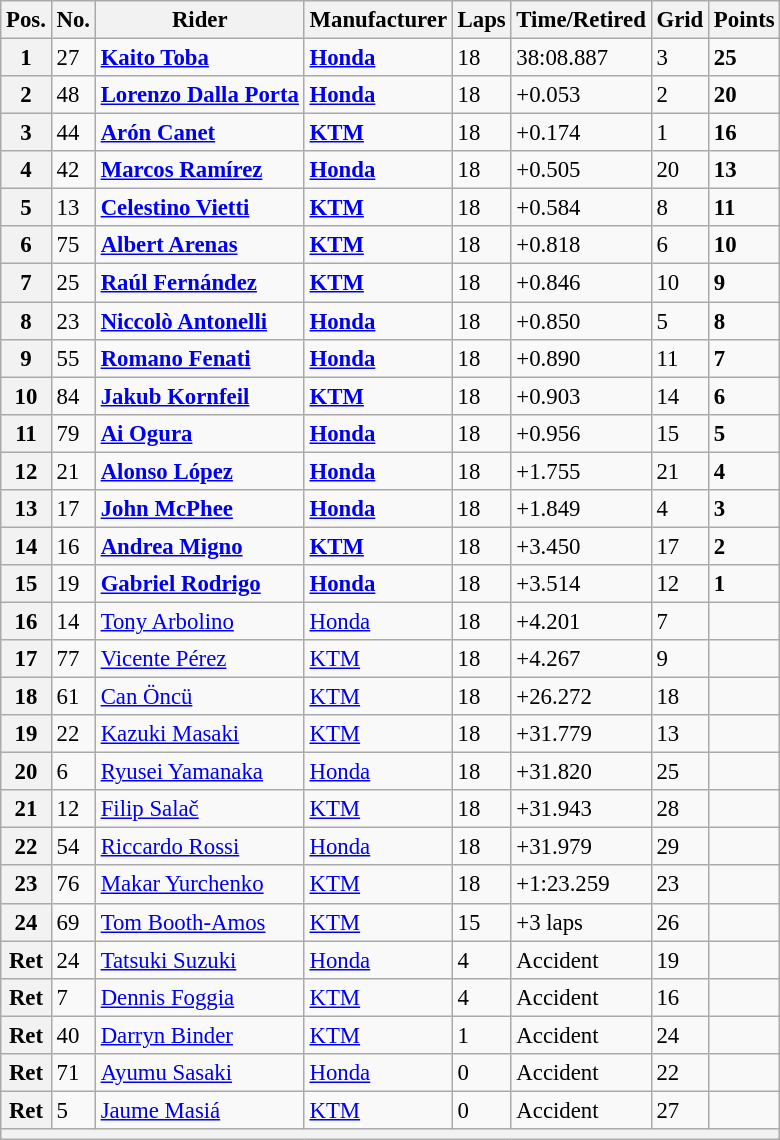<table class="wikitable" style="font-size: 95%;">
<tr>
<th>Pos.</th>
<th>No.</th>
<th>Rider</th>
<th>Manufacturer</th>
<th>Laps</th>
<th>Time/Retired</th>
<th>Grid</th>
<th>Points</th>
</tr>
<tr>
<th>1</th>
<td>27</td>
<td> <strong><a href='#'>Kaito Toba</a></strong></td>
<td><strong><a href='#'>Honda</a></strong></td>
<td>18</td>
<td>38:08.887</td>
<td>3</td>
<td><strong>25</strong></td>
</tr>
<tr>
<th>2</th>
<td>48</td>
<td> <strong><a href='#'>Lorenzo Dalla Porta</a></strong></td>
<td><strong><a href='#'>Honda</a></strong></td>
<td>18</td>
<td>+0.053</td>
<td>2</td>
<td><strong>20</strong></td>
</tr>
<tr>
<th>3</th>
<td>44</td>
<td> <strong><a href='#'>Arón Canet</a></strong></td>
<td><strong><a href='#'>KTM</a></strong></td>
<td>18</td>
<td>+0.174</td>
<td>1</td>
<td><strong>16</strong></td>
</tr>
<tr>
<th>4</th>
<td>42</td>
<td> <strong><a href='#'>Marcos Ramírez</a></strong></td>
<td><strong><a href='#'>Honda</a></strong></td>
<td>18</td>
<td>+0.505</td>
<td>20</td>
<td><strong>13</strong></td>
</tr>
<tr>
<th>5</th>
<td>13</td>
<td> <strong><a href='#'>Celestino Vietti</a></strong></td>
<td><strong><a href='#'>KTM</a></strong></td>
<td>18</td>
<td>+0.584</td>
<td>8</td>
<td><strong>11</strong></td>
</tr>
<tr>
<th>6</th>
<td>75</td>
<td> <strong><a href='#'>Albert Arenas</a></strong></td>
<td><strong><a href='#'>KTM</a></strong></td>
<td>18</td>
<td>+0.818</td>
<td>6</td>
<td><strong>10</strong></td>
</tr>
<tr>
<th>7</th>
<td>25</td>
<td> <strong><a href='#'>Raúl Fernández</a></strong></td>
<td><strong><a href='#'>KTM</a></strong></td>
<td>18</td>
<td>+0.846</td>
<td>10</td>
<td><strong>9</strong></td>
</tr>
<tr>
<th>8</th>
<td>23</td>
<td> <strong><a href='#'>Niccolò Antonelli</a></strong></td>
<td><strong><a href='#'>Honda</a></strong></td>
<td>18</td>
<td>+0.850</td>
<td>5</td>
<td><strong>8</strong></td>
</tr>
<tr>
<th>9</th>
<td>55</td>
<td> <strong><a href='#'>Romano Fenati</a></strong></td>
<td><strong><a href='#'>Honda</a></strong></td>
<td>18</td>
<td>+0.890</td>
<td>11</td>
<td><strong>7</strong></td>
</tr>
<tr>
<th>10</th>
<td>84</td>
<td> <strong><a href='#'>Jakub Kornfeil</a></strong></td>
<td><strong><a href='#'>KTM</a></strong></td>
<td>18</td>
<td>+0.903</td>
<td>14</td>
<td><strong>6</strong></td>
</tr>
<tr>
<th>11</th>
<td>79</td>
<td> <strong><a href='#'>Ai Ogura</a></strong></td>
<td><strong><a href='#'>Honda</a></strong></td>
<td>18</td>
<td>+0.956</td>
<td>15</td>
<td><strong>5</strong></td>
</tr>
<tr>
<th>12</th>
<td>21</td>
<td> <strong><a href='#'>Alonso López</a></strong></td>
<td><strong><a href='#'>Honda</a></strong></td>
<td>18</td>
<td>+1.755</td>
<td>21</td>
<td><strong>4</strong></td>
</tr>
<tr>
<th>13</th>
<td>17</td>
<td> <strong><a href='#'>John McPhee</a></strong></td>
<td><strong><a href='#'>Honda</a></strong></td>
<td>18</td>
<td>+1.849</td>
<td>4</td>
<td><strong>3</strong></td>
</tr>
<tr>
<th>14</th>
<td>16</td>
<td> <strong><a href='#'>Andrea Migno</a></strong></td>
<td><strong><a href='#'>KTM</a></strong></td>
<td>18</td>
<td>+3.450</td>
<td>17</td>
<td><strong>2</strong></td>
</tr>
<tr>
<th>15</th>
<td>19</td>
<td> <strong><a href='#'>Gabriel Rodrigo</a></strong></td>
<td><strong><a href='#'>Honda</a></strong></td>
<td>18</td>
<td>+3.514</td>
<td>12</td>
<td><strong>1</strong></td>
</tr>
<tr>
<th>16</th>
<td>14</td>
<td> <a href='#'>Tony Arbolino</a></td>
<td><a href='#'>Honda</a></td>
<td>18</td>
<td>+4.201</td>
<td>7</td>
<td></td>
</tr>
<tr>
<th>17</th>
<td>77</td>
<td> <a href='#'>Vicente Pérez</a></td>
<td><a href='#'>KTM</a></td>
<td>18</td>
<td>+4.267</td>
<td>9</td>
<td></td>
</tr>
<tr>
<th>18</th>
<td>61</td>
<td> <a href='#'>Can Öncü</a></td>
<td><a href='#'>KTM</a></td>
<td>18</td>
<td>+26.272</td>
<td>18</td>
<td></td>
</tr>
<tr>
<th>19</th>
<td>22</td>
<td> <a href='#'>Kazuki Masaki</a></td>
<td><a href='#'>KTM</a></td>
<td>18</td>
<td>+31.779</td>
<td>13</td>
<td></td>
</tr>
<tr>
<th>20</th>
<td>6</td>
<td> <a href='#'>Ryusei Yamanaka</a></td>
<td><a href='#'>Honda</a></td>
<td>18</td>
<td>+31.820</td>
<td>25</td>
<td></td>
</tr>
<tr>
<th>21</th>
<td>12</td>
<td> <a href='#'>Filip Salač</a></td>
<td><a href='#'>KTM</a></td>
<td>18</td>
<td>+31.943</td>
<td>28</td>
<td></td>
</tr>
<tr>
<th>22</th>
<td>54</td>
<td> <a href='#'>Riccardo Rossi</a></td>
<td><a href='#'>Honda</a></td>
<td>18</td>
<td>+31.979</td>
<td>29</td>
<td></td>
</tr>
<tr>
<th>23</th>
<td>76</td>
<td> <a href='#'>Makar Yurchenko</a></td>
<td><a href='#'>KTM</a></td>
<td>18</td>
<td>+1:23.259</td>
<td>23</td>
<td></td>
</tr>
<tr>
<th>24</th>
<td>69</td>
<td> <a href='#'>Tom Booth-Amos</a></td>
<td><a href='#'>KTM</a></td>
<td>15</td>
<td>+3 laps</td>
<td>26</td>
<td></td>
</tr>
<tr>
<th>Ret</th>
<td>24</td>
<td> <a href='#'>Tatsuki Suzuki</a></td>
<td><a href='#'>Honda</a></td>
<td>4</td>
<td>Accident</td>
<td>19</td>
<td></td>
</tr>
<tr>
<th>Ret</th>
<td>7</td>
<td> <a href='#'>Dennis Foggia</a></td>
<td><a href='#'>KTM</a></td>
<td>4</td>
<td>Accident</td>
<td>16</td>
<td></td>
</tr>
<tr>
<th>Ret</th>
<td>40</td>
<td> <a href='#'>Darryn Binder</a></td>
<td><a href='#'>KTM</a></td>
<td>1</td>
<td>Accident</td>
<td>24</td>
<td></td>
</tr>
<tr>
<th>Ret</th>
<td>71</td>
<td> <a href='#'>Ayumu Sasaki</a></td>
<td><a href='#'>Honda</a></td>
<td>0</td>
<td>Accident</td>
<td>22</td>
<td></td>
</tr>
<tr>
<th>Ret</th>
<td>5</td>
<td> <a href='#'>Jaume Masiá</a></td>
<td><a href='#'>KTM</a></td>
<td>0</td>
<td>Accident</td>
<td>27</td>
<td></td>
</tr>
<tr>
<th colspan=8></th>
</tr>
</table>
